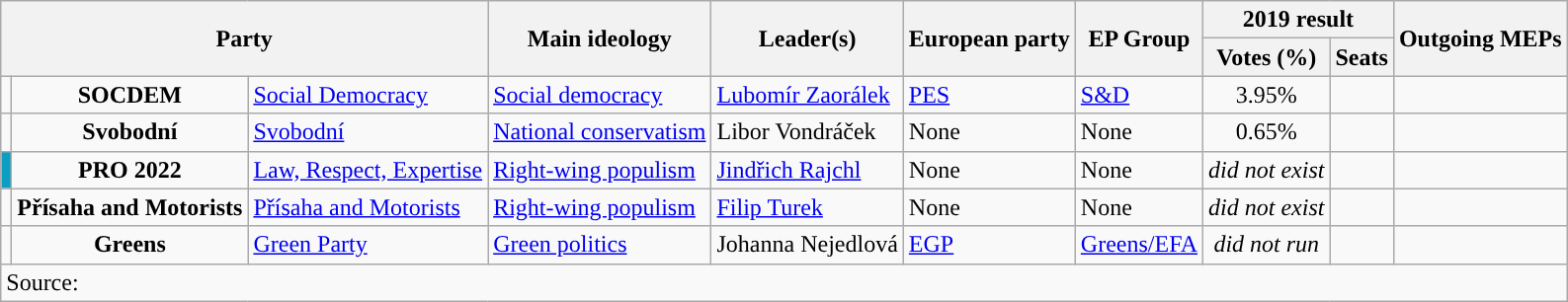<table class="wikitable" style="text-align:left">
<tr>
<th colspan="3" rowspan="2">Party</th>
<th rowspan="2">Main ideology</th>
<th rowspan="2">Leader(s)</th>
<th rowspan="2">European party</th>
<th rowspan="2">EP Group</th>
<th colspan="2">2019 result</th>
<th rowspan="2">Outgoing MEPs</th>
</tr>
<tr>
<th>Votes (%)</th>
<th>Seats</th>
</tr>
<tr>
<td style="color:inherit;background:"></td>
<td style="text-align:center;"><strong>SOCDEM</strong></td>
<td><a href='#'>Social Democracy</a><br></td>
<td><a href='#'>Social democracy</a></td>
<td><a href='#'>Lubomír Zaorálek</a></td>
<td><a href='#'>PES</a></td>
<td><a href='#'>S&D</a></td>
<td style="text-align:center;">3.95%</td>
<td></td>
<td></td>
</tr>
<tr>
<td style="color:inherit;background:"></td>
<td style="text-align:center;"><strong>Svobodní</strong></td>
<td><a href='#'>Svobodní</a></td>
<td><a href='#'>National conservatism</a></td>
<td>Libor Vondráček</td>
<td>None</td>
<td>None</td>
<td style="text-align:center;">0.65%</td>
<td></td>
<td></td>
</tr>
<tr>
<td style="color:inherit;background:#0B9DC2"></td>
<td style="text-align:center;"><strong>PRO 2022</strong></td>
<td><a href='#'>Law, Respect, Expertise</a></td>
<td><a href='#'>Right-wing populism</a></td>
<td><a href='#'>Jindřich Rajchl</a></td>
<td>None</td>
<td>None</td>
<td style="text-align:center;"><em>did not exist</em></td>
<td></td>
<td></td>
</tr>
<tr>
<td style="color:inherit;background:"></td>
<td style="text-align:center;"><strong>Přísaha and Motorists</strong></td>
<td><a href='#'>Přísaha and Motorists</a></td>
<td><a href='#'>Right-wing populism</a></td>
<td><a href='#'>Filip Turek</a></td>
<td>None</td>
<td>None</td>
<td style="text-align:center;"><em>did not exist</em></td>
<td></td>
<td></td>
</tr>
<tr>
<td style="color:inherit;background:"></td>
<td style="text-align:center;"><strong>Greens</strong></td>
<td><a href='#'>Green Party</a><br></td>
<td><a href='#'>Green politics</a></td>
<td>Johanna Nejedlová</td>
<td><a href='#'>EGP</a></td>
<td><a href='#'>Greens/EFA</a></td>
<td style="text-align:center;"><em>did not run</em> </td>
<td></td>
<td></td>
</tr>
<tr>
<td colspan="10">Source:</td>
</tr>
</table>
